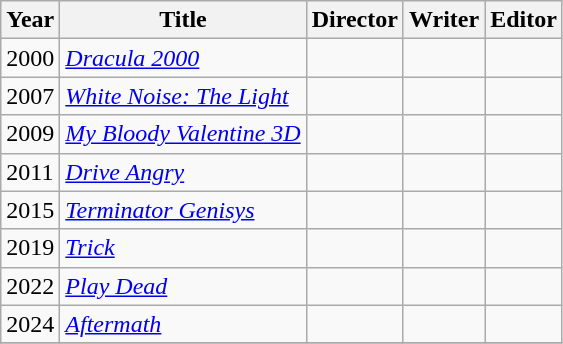<table class="wikitable">
<tr>
<th>Year</th>
<th>Title</th>
<th>Director</th>
<th>Writer</th>
<th>Editor</th>
</tr>
<tr>
<td>2000</td>
<td><em><a href='#'>Dracula 2000</a></em></td>
<td></td>
<td></td>
<td></td>
</tr>
<tr>
<td>2007</td>
<td><em><a href='#'>White Noise: The Light</a></em></td>
<td></td>
<td></td>
<td></td>
</tr>
<tr>
<td>2009</td>
<td><em><a href='#'>My Bloody Valentine 3D</a></em></td>
<td></td>
<td></td>
<td></td>
</tr>
<tr>
<td>2011</td>
<td><em><a href='#'>Drive Angry</a></em></td>
<td></td>
<td></td>
<td></td>
</tr>
<tr>
<td>2015</td>
<td><em><a href='#'>Terminator Genisys</a></em></td>
<td></td>
<td></td>
<td></td>
</tr>
<tr>
<td>2019</td>
<td><em><a href='#'>Trick</a></em></td>
<td></td>
<td></td>
<td></td>
</tr>
<tr>
<td>2022</td>
<td><em><a href='#'>Play Dead</a></em></td>
<td></td>
<td></td>
<td></td>
</tr>
<tr>
<td>2024</td>
<td><em><a href='#'>Aftermath</a></em></td>
<td></td>
<td></td>
<td></td>
</tr>
<tr>
</tr>
</table>
